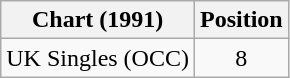<table class="wikitable">
<tr>
<th>Chart (1991)</th>
<th>Position</th>
</tr>
<tr>
<td>UK Singles (OCC)</td>
<td align="center">8</td>
</tr>
</table>
